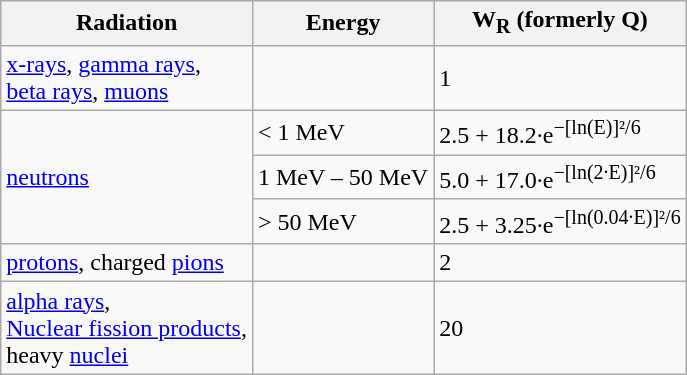<table class="wikitable">
<tr>
<th>Radiation</th>
<th>Energy</th>
<th>W<sub>R</sub> (formerly Q)</th>
</tr>
<tr>
<td><a href='#'>x-rays</a>, <a href='#'>gamma rays</a>,<br><a href='#'>beta rays</a>, <a href='#'>muons</a></td>
<td> </td>
<td>1</td>
</tr>
<tr>
<td rowspan=3><a href='#'>neutrons</a></td>
<td>< 1 MeV</td>
<td>2.5 + 18.2·e<sup>−[ln(E)]²/6</sup></td>
</tr>
<tr>
<td>1 MeV – 50 MeV</td>
<td>5.0 + 17.0·e<sup>−[ln(2·E)]²/6</sup></td>
</tr>
<tr>
<td>> 50 MeV</td>
<td>2.5 + 3.25·e<sup>−[ln(0.04·E)]²/6</sup></td>
</tr>
<tr>
<td><a href='#'>protons</a>, charged <a href='#'>pions</a></td>
<td> </td>
<td>2</td>
</tr>
<tr>
<td><a href='#'>alpha rays</a>,<br><a href='#'>Nuclear fission products</a>,<br>heavy <a href='#'>nuclei</a></td>
<td> </td>
<td>20</td>
</tr>
</table>
